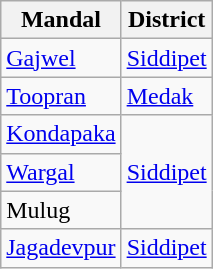<table class="wikitable sortable static-row-numbers static-row-header-hash">
<tr>
<th>Mandal</th>
<th>District</th>
</tr>
<tr>
<td><a href='#'>Gajwel</a></td>
<td><a href='#'>Siddipet</a></td>
</tr>
<tr>
<td><a href='#'>Toopran</a></td>
<td><a href='#'>Medak</a></td>
</tr>
<tr>
<td><a href='#'>Kondapaka</a></td>
<td rowspan=3><a href='#'>Siddipet</a></td>
</tr>
<tr>
<td><a href='#'>Wargal</a></td>
</tr>
<tr>
<td>Mulug</td>
</tr>
<tr>
<td><a href='#'>Jagadevpur</a></td>
<td><a href='#'>Siddipet</a></td>
</tr>
</table>
